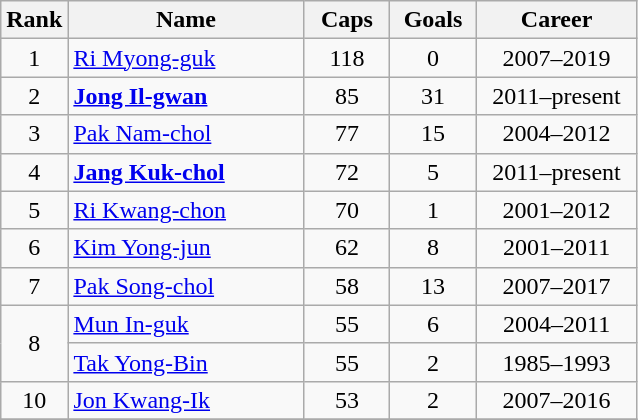<table class="wikitable sortable" style="text-align: center;">
<tr>
<th width=30px>Rank</th>
<th width=150px>Name</th>
<th width=50px>Caps</th>
<th width=50px>Goals</th>
<th width=100px>Career</th>
</tr>
<tr>
<td>1</td>
<td align=left><a href='#'>Ri Myong-guk</a></td>
<td>118</td>
<td>0</td>
<td>2007–2019</td>
</tr>
<tr>
<td>2</td>
<td align=left><strong><a href='#'>Jong Il-gwan</a></strong></td>
<td>85</td>
<td>31</td>
<td>2011–present</td>
</tr>
<tr>
<td>3</td>
<td align=left><a href='#'>Pak Nam-chol</a></td>
<td>77</td>
<td>15</td>
<td>2004–2012</td>
</tr>
<tr>
<td>4</td>
<td align=left><strong><a href='#'>Jang Kuk-chol</a></strong></td>
<td>72</td>
<td>5</td>
<td>2011–present</td>
</tr>
<tr>
<td>5</td>
<td align=left><a href='#'>Ri Kwang-chon</a></td>
<td>70</td>
<td>1</td>
<td>2001–2012</td>
</tr>
<tr>
<td>6</td>
<td align=left><a href='#'>Kim Yong-jun</a></td>
<td>62</td>
<td>8</td>
<td>2001–2011</td>
</tr>
<tr>
<td>7</td>
<td align=left><a href='#'>Pak Song-chol</a></td>
<td>58</td>
<td>13</td>
<td>2007–2017</td>
</tr>
<tr>
<td rowspan=2>8</td>
<td align=left><a href='#'>Mun In-guk</a></td>
<td>55</td>
<td>6</td>
<td>2004–2011</td>
</tr>
<tr>
<td align=left><a href='#'>Tak Yong-Bin</a></td>
<td>55</td>
<td>2</td>
<td>1985–1993</td>
</tr>
<tr>
<td>10</td>
<td align=left><a href='#'>Jon Kwang-Ik</a></td>
<td>53</td>
<td>2</td>
<td>2007–2016</td>
</tr>
<tr>
</tr>
</table>
